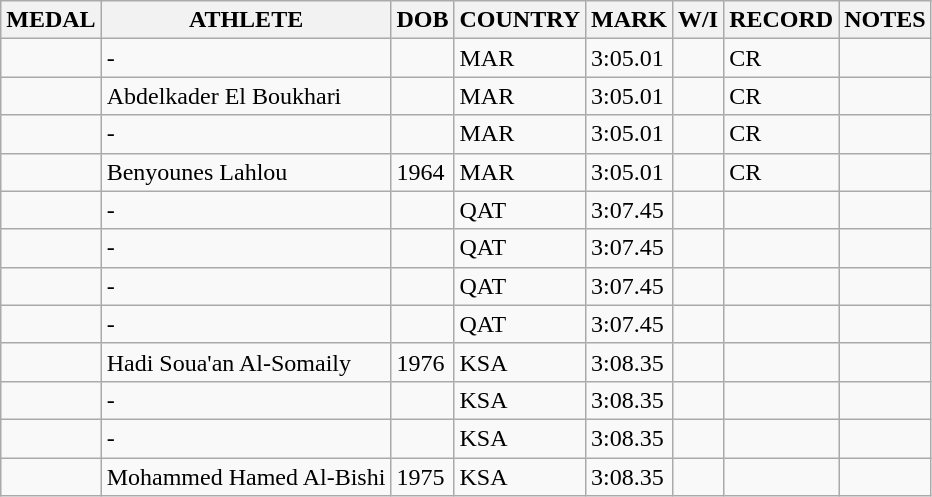<table class="wikitable">
<tr>
<th>MEDAL</th>
<th>ATHLETE</th>
<th>DOB</th>
<th>COUNTRY</th>
<th>MARK</th>
<th>W/I</th>
<th>RECORD</th>
<th>NOTES</th>
</tr>
<tr>
<td></td>
<td>-</td>
<td></td>
<td>MAR</td>
<td>3:05.01</td>
<td></td>
<td>CR</td>
<td></td>
</tr>
<tr>
<td></td>
<td>Abdelkader El Boukhari</td>
<td></td>
<td>MAR</td>
<td>3:05.01</td>
<td></td>
<td>CR</td>
<td></td>
</tr>
<tr>
<td></td>
<td>-</td>
<td></td>
<td>MAR</td>
<td>3:05.01</td>
<td></td>
<td>CR</td>
<td></td>
</tr>
<tr>
<td></td>
<td>Benyounes Lahlou</td>
<td>1964</td>
<td>MAR</td>
<td>3:05.01</td>
<td></td>
<td>CR</td>
<td></td>
</tr>
<tr>
<td></td>
<td>-</td>
<td></td>
<td>QAT</td>
<td>3:07.45</td>
<td></td>
<td></td>
<td></td>
</tr>
<tr>
<td></td>
<td>-</td>
<td></td>
<td>QAT</td>
<td>3:07.45</td>
<td></td>
<td></td>
<td></td>
</tr>
<tr>
<td></td>
<td>-</td>
<td></td>
<td>QAT</td>
<td>3:07.45</td>
<td></td>
<td></td>
<td></td>
</tr>
<tr>
<td></td>
<td>-</td>
<td></td>
<td>QAT</td>
<td>3:07.45</td>
<td></td>
<td></td>
<td></td>
</tr>
<tr>
<td></td>
<td>Hadi Soua'an Al-Somaily</td>
<td>1976</td>
<td>KSA</td>
<td>3:08.35</td>
<td></td>
<td></td>
<td></td>
</tr>
<tr>
<td></td>
<td>-</td>
<td></td>
<td>KSA</td>
<td>3:08.35</td>
<td></td>
<td></td>
<td></td>
</tr>
<tr>
<td></td>
<td>-</td>
<td></td>
<td>KSA</td>
<td>3:08.35</td>
<td></td>
<td></td>
<td></td>
</tr>
<tr>
<td></td>
<td>Mohammed Hamed Al-Bishi</td>
<td>1975</td>
<td>KSA</td>
<td>3:08.35</td>
<td></td>
<td></td>
<td></td>
</tr>
</table>
